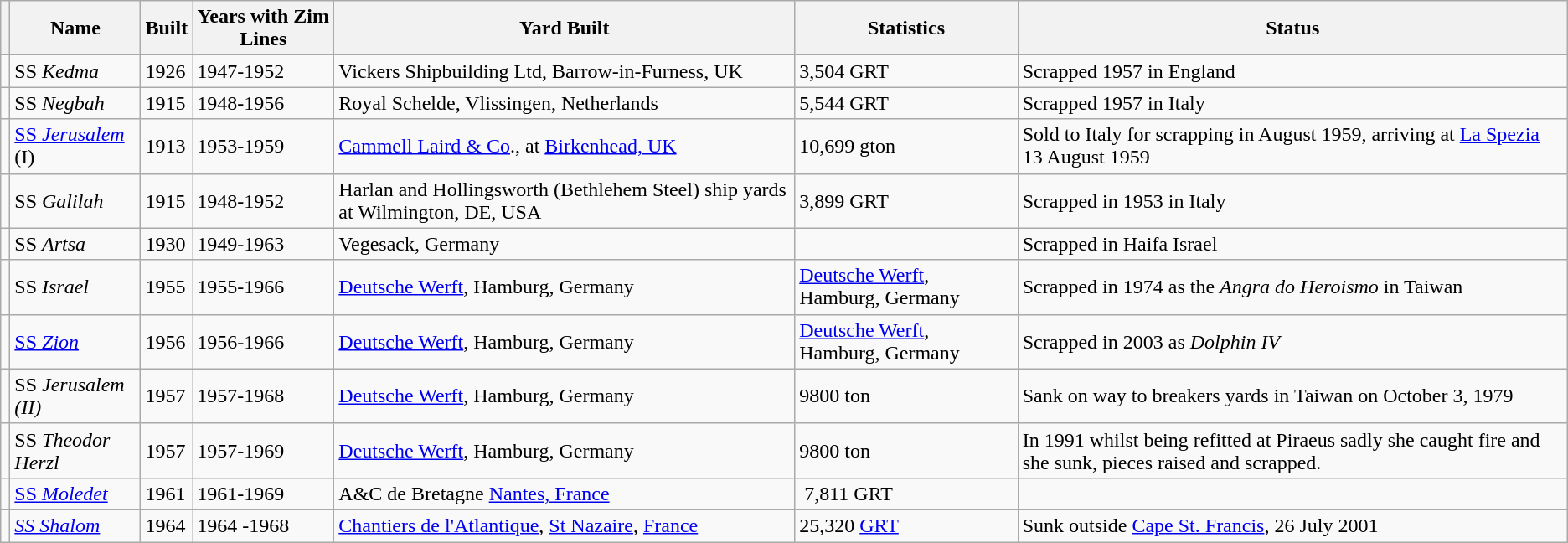<table class="wikitable">
<tr>
<th></th>
<th>Name</th>
<th>Built</th>
<th>Years with Zim Lines</th>
<th>Yard Built</th>
<th>Statistics</th>
<th>Status</th>
</tr>
<tr>
<td></td>
<td>SS <em>Kedma</em></td>
<td>1926</td>
<td>1947-1952</td>
<td>Vickers Shipbuilding Ltd, Barrow-in-Furness, UK</td>
<td>3,504 GRT</td>
<td>Scrapped 1957 in England</td>
</tr>
<tr>
<td></td>
<td>SS <em>Negbah</em></td>
<td>1915</td>
<td>1948-1956</td>
<td>Royal Schelde, Vlissingen, Netherlands</td>
<td>5,544 GRT</td>
<td>Scrapped 1957 in Italy</td>
</tr>
<tr>
<td></td>
<td><a href='#'>SS <em>Jerusalem</em></a> (I)</td>
<td>1913</td>
<td>1953-1959</td>
<td><a href='#'>Cammell Laird & Co</a>., at <a href='#'>Birkenhead, UK</a></td>
<td>10,699 gton</td>
<td>Sold to Italy for scrapping in August 1959, arriving at <a href='#'>La Spezia</a> 13 August 1959</td>
</tr>
<tr>
<td></td>
<td>SS <em>Galilah</em></td>
<td>1915</td>
<td>1948-1952</td>
<td>Harlan and Hollingsworth (Bethlehem Steel) ship yards at Wilmington, DE, USA</td>
<td>3,899 GRT</td>
<td>Scrapped in 1953 in Italy</td>
</tr>
<tr>
<td></td>
<td>SS <em>Artsa</em></td>
<td>1930</td>
<td>1949-1963</td>
<td>Vegesack, Germany</td>
<td></td>
<td>Scrapped in Haifa Israel</td>
</tr>
<tr>
<td></td>
<td>SS <em>Israel</em></td>
<td>1955</td>
<td>1955-1966</td>
<td><a href='#'>Deutsche Werft</a>, Hamburg, Germany</td>
<td><a href='#'>Deutsche Werft</a>, Hamburg, Germany</td>
<td>Scrapped in 1974 as the <em>Angra do Heroismo</em> in Taiwan</td>
</tr>
<tr>
<td></td>
<td><a href='#'>SS <em>Zion</em></a></td>
<td>1956</td>
<td>1956-1966</td>
<td><a href='#'>Deutsche Werft</a>, Hamburg, Germany</td>
<td><a href='#'>Deutsche Werft</a>, Hamburg, Germany</td>
<td>Scrapped in 2003 as <em>Dolphin IV</em></td>
</tr>
<tr>
<td></td>
<td>SS <em>Jerusalem (II)</em></td>
<td>1957</td>
<td>1957-1968</td>
<td><a href='#'>Deutsche Werft</a>, Hamburg, Germany</td>
<td>9800 ton</td>
<td>Sank on way to breakers yards in Taiwan on October 3, 1979</td>
</tr>
<tr>
<td></td>
<td>SS <em>Theodor Herzl</em></td>
<td>1957</td>
<td>1957-1969</td>
<td><a href='#'>Deutsche Werft</a>, Hamburg, Germany</td>
<td>9800 ton</td>
<td>In 1991 whilst being refitted at Piraeus sadly she caught fire and she sunk, pieces raised and scrapped.</td>
</tr>
<tr>
<td></td>
<td><a href='#'>SS <em>Moledet</em></a></td>
<td>1961</td>
<td>1961-1969</td>
<td>A&C de Bretagne <a href='#'>Nantes, France</a></td>
<td> 7,811 GRT</td>
<td></td>
</tr>
<tr>
<td></td>
<td><em><a href='#'>SS Shalom</a></em></td>
<td>1964</td>
<td>1964 -1968</td>
<td><a href='#'>Chantiers de l'Atlantique</a>, <a href='#'>St Nazaire</a>, <a href='#'>France</a></td>
<td>25,320 <a href='#'>GRT</a></td>
<td>Sunk outside <a href='#'>Cape St. Francis</a>, 26 July 2001</td>
</tr>
</table>
